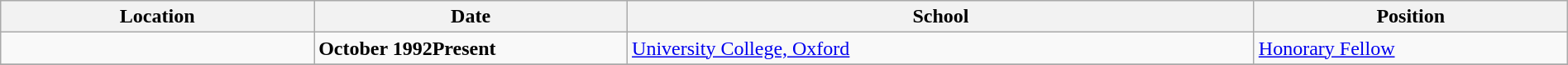<table class="wikitable" style="width:100%;">
<tr>
<th style="width:20%;">Location</th>
<th style="width:20%;">Date</th>
<th style="width:40%;">School</th>
<th style="width:20%;">Position</th>
</tr>
<tr>
<td></td>
<td><strong>October 1992Present</strong></td>
<td><a href='#'>University College, Oxford</a></td>
<td><a href='#'>Honorary Fellow</a></td>
</tr>
<tr>
</tr>
</table>
